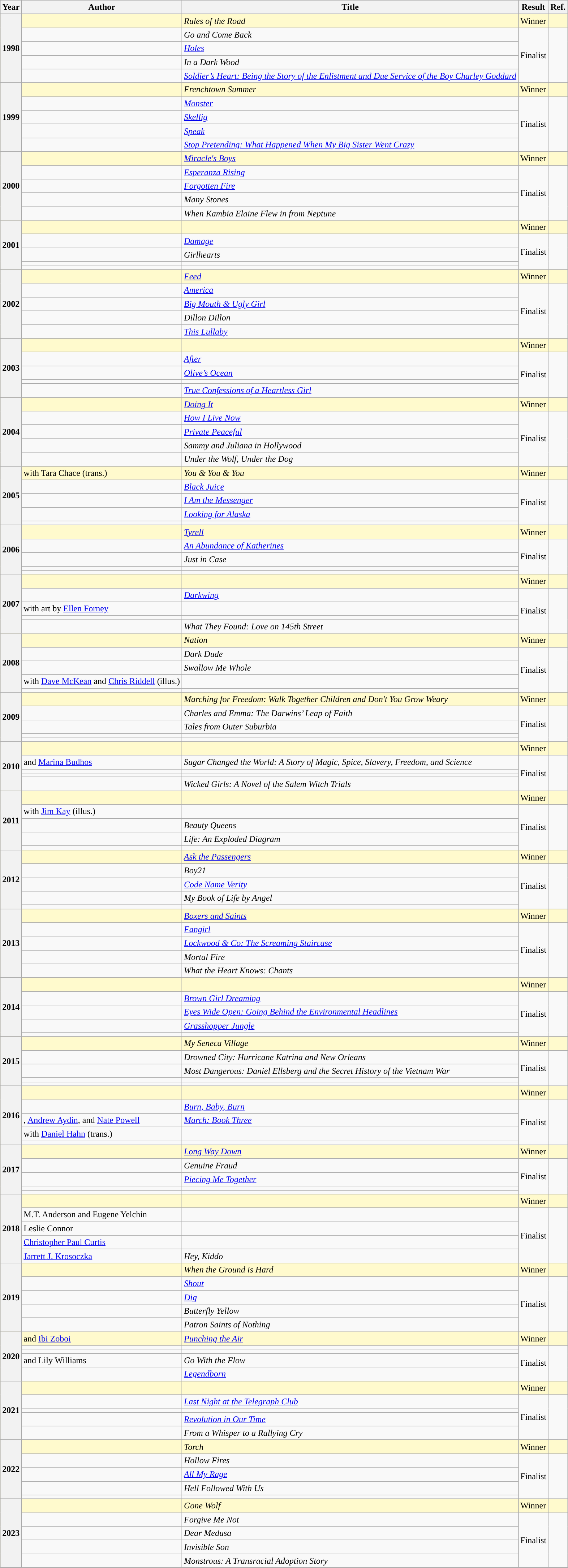<table class="wikitable sortable mw-collapsible">
<tr>
<th>Year</th>
<th>Author</th>
<th>Title</th>
<th>Result</th>
<th>Ref.</th>
</tr>
<tr style="background:LemonChiffon; color:black">
<th rowspan="5">1998</th>
<td></td>
<td><em>Rules of the Road</em></td>
<td>Winner</td>
<td></td>
</tr>
<tr>
<td></td>
<td><em>Go and Come Back</em></td>
<td rowspan="4">Finalist</td>
<td rowspan="4"></td>
</tr>
<tr>
<td></td>
<td><em><a href='#'>Holes</a></em></td>
</tr>
<tr>
<td></td>
<td><em>In a Dark Wood</em></td>
</tr>
<tr>
<td></td>
<td><em><a href='#'>Soldier’s Heart: Being the Story of the Enlistment and Due Service of the Boy Charley Goddard</a></em></td>
</tr>
<tr style="background:LemonChiffon; color:black">
<th rowspan="5">1999</th>
<td></td>
<td><em>Frenchtown Summer</em></td>
<td>Winner</td>
<td></td>
</tr>
<tr>
<td></td>
<td><em><a href='#'>Monster</a></em></td>
<td rowspan="4">Finalist</td>
<td rowspan="4"></td>
</tr>
<tr>
<td></td>
<td><em><a href='#'>Skellig</a></em></td>
</tr>
<tr>
<td></td>
<td><em><a href='#'>Speak</a></em></td>
</tr>
<tr>
<td></td>
<td><em><a href='#'>Stop Pretending: What Happened When My Big Sister Went Crazy</a></em></td>
</tr>
<tr style="background:LemonChiffon; color:black">
<th rowspan="5">2000</th>
<td></td>
<td><em><a href='#'>Miracle's Boys</a></em></td>
<td>Winner</td>
<td></td>
</tr>
<tr>
<td></td>
<td><em><a href='#'>Esperanza Rising</a></em></td>
<td rowspan="4">Finalist</td>
<td rowspan="4"></td>
</tr>
<tr>
<td></td>
<td><em><a href='#'>Forgotten Fire</a></em></td>
</tr>
<tr>
<td></td>
<td><em>Many Stones</em></td>
</tr>
<tr>
<td></td>
<td><em>When Kambia Elaine Flew in from Neptune</em></td>
</tr>
<tr style="background:LemonChiffon; color:black">
<th rowspan="5">2001</th>
<td></td>
<td><em></em></td>
<td>Winner</td>
<td></td>
</tr>
<tr>
<td></td>
<td><em><a href='#'>Damage</a></em></td>
<td rowspan="4">Finalist</td>
<td rowspan="4"></td>
</tr>
<tr>
<td></td>
<td><em>Girlhearts</em></td>
</tr>
<tr>
<td></td>
<td><em></em></td>
</tr>
<tr>
<td></td>
<td><em></em></td>
</tr>
<tr style="background:LemonChiffon; color:black">
<th rowspan="5">2002</th>
<td></td>
<td><em><a href='#'>Feed</a></em></td>
<td>Winner</td>
<td></td>
</tr>
<tr>
<td></td>
<td><em><a href='#'>America</a></em></td>
<td rowspan="4">Finalist</td>
<td rowspan="4"></td>
</tr>
<tr>
<td></td>
<td><em><a href='#'>Big Mouth & Ugly Girl</a></em></td>
</tr>
<tr>
<td></td>
<td><em>Dillon Dillon</em></td>
</tr>
<tr>
<td></td>
<td><em><a href='#'>This Lullaby</a></em></td>
</tr>
<tr style="background:LemonChiffon; color:black">
<th rowspan="5">2003</th>
<td></td>
<td></td>
<td>Winner</td>
<td></td>
</tr>
<tr>
<td></td>
<td><em><a href='#'>After</a></em></td>
<td rowspan="4">Finalist</td>
<td rowspan="4"></td>
</tr>
<tr>
<td></td>
<td><em><a href='#'>Olive’s Ocean</a></em></td>
</tr>
<tr>
<td></td>
<td><em></em></td>
</tr>
<tr>
<td></td>
<td><em><a href='#'>True Confessions of a Heartless Girl</a></em></td>
</tr>
<tr style="background:LemonChiffon; color:black">
<th rowspan="5">2004</th>
<td></td>
<td><em><a href='#'>Doing It</a></em></td>
<td>Winner</td>
<td></td>
</tr>
<tr>
<td></td>
<td><em><a href='#'>How I Live Now</a></em></td>
<td rowspan="4">Finalist</td>
<td rowspan="4"></td>
</tr>
<tr>
<td></td>
<td><em><a href='#'>Private Peaceful</a></em></td>
</tr>
<tr>
<td></td>
<td><em>Sammy and Juliana in Hollywood</em></td>
</tr>
<tr>
<td></td>
<td><em>Under the Wolf, Under the Dog</em></td>
</tr>
<tr style="background:LemonChiffon; color:black">
<th rowspan="5">2005</th>
<td> with Tara Chace (trans.)</td>
<td><em>You & You & You</em></td>
<td>Winner</td>
<td></td>
</tr>
<tr>
<td></td>
<td><em><a href='#'>Black Juice</a></em></td>
<td rowspan="4">Finalist</td>
<td rowspan="4"></td>
</tr>
<tr>
<td></td>
<td><em><a href='#'>I Am the Messenger</a></em></td>
</tr>
<tr>
<td></td>
<td><em><a href='#'>Looking for Alaska</a></em></td>
</tr>
<tr>
<td></td>
<td><em></em></td>
</tr>
<tr style="background:LemonChiffon; color:black">
<th rowspan="5">2006</th>
<td></td>
<td><em><a href='#'>Tyrell</a></em></td>
<td>Winner</td>
<td></td>
</tr>
<tr>
<td></td>
<td><em><a href='#'>An Abundance of Katherines</a></em></td>
<td rowspan="4">Finalist</td>
<td rowspan="4"></td>
</tr>
<tr>
<td></td>
<td><em>Just in Case</em></td>
</tr>
<tr>
<td></td>
<td><em></em></td>
</tr>
<tr>
<td></td>
<td><em></em></td>
</tr>
<tr style="background:LemonChiffon; color:black">
<th rowspan="5">2007</th>
<td></td>
<td><em></em></td>
<td>Winner</td>
<td></td>
</tr>
<tr>
<td></td>
<td><em><a href='#'>Darkwing</a></em></td>
<td rowspan="4">Finalist</td>
<td rowspan="4"></td>
</tr>
<tr>
<td> with art by <a href='#'>Ellen Forney</a></td>
<td><em></em></td>
</tr>
<tr>
<td></td>
<td><em></em></td>
</tr>
<tr>
<td></td>
<td><em>What They Found: Love on 145th Street</em></td>
</tr>
<tr style="background:LemonChiffon; color:black">
<th rowspan="5">2008</th>
<td></td>
<td><em>Nation</em></td>
<td>Winner</td>
<td></td>
</tr>
<tr>
<td></td>
<td><em>Dark Dude</em></td>
<td rowspan="4">Finalist</td>
<td rowspan="4"></td>
</tr>
<tr>
<td></td>
<td><em>Swallow Me Whole</em></td>
</tr>
<tr>
<td> with <a href='#'>Dave McKean</a> and <a href='#'>Chris Riddell</a> (illus.)</td>
<td><em></em></td>
</tr>
<tr>
<td></td>
<td><em></em></td>
</tr>
<tr style="background:LemonChiffon; color:black">
<th rowspan="5">2009</th>
<td></td>
<td><em>Marching for Freedom: Walk Together Children and Don't You Grow Weary</em></td>
<td>Winner</td>
<td></td>
</tr>
<tr>
<td></td>
<td><em>Charles and Emma: The Darwins’ Leap of Faith</em></td>
<td rowspan="4">Finalist</td>
<td rowspan="4"></td>
</tr>
<tr>
<td></td>
<td><em>Tales from Outer Suburbia</em></td>
</tr>
<tr>
<td></td>
<td><em></em></td>
</tr>
<tr>
<td></td>
<td><em></em></td>
</tr>
<tr style="background:LemonChiffon; color:black">
<th rowspan="5">2010</th>
<td></td>
<td><em></em></td>
<td>Winner</td>
<td></td>
</tr>
<tr>
<td> and <a href='#'>Marina Budhos</a></td>
<td><em>Sugar Changed the World: A Story of Magic, Spice, Slavery, Freedom, and Science</em></td>
<td rowspan="4">Finalist</td>
<td rowspan="4"></td>
</tr>
<tr>
<td></td>
<td><em></em></td>
</tr>
<tr>
<td></td>
<td><em></em></td>
</tr>
<tr>
<td></td>
<td><em>Wicked Girls: A Novel of the Salem Witch Trials</em></td>
</tr>
<tr style="background:LemonChiffon; color:black">
<th rowspan="5">2011</th>
<td></td>
<td><em></em></td>
<td>Winner</td>
<td></td>
</tr>
<tr>
<td> with <a href='#'>Jim Kay</a> (illus.)</td>
<td><em></em></td>
<td rowspan="4">Finalist</td>
<td rowspan="4"></td>
</tr>
<tr>
<td></td>
<td><em>Beauty Queens</em></td>
</tr>
<tr>
<td></td>
<td><em>Life: An Exploded Diagram</em></td>
</tr>
<tr>
<td></td>
<td><em></em></td>
</tr>
<tr style="background:LemonChiffon; color:black">
<th rowspan="5">2012</th>
<td></td>
<td><em><a href='#'>Ask the Passengers</a></em></td>
<td>Winner</td>
<td></td>
</tr>
<tr>
<td></td>
<td><em>Boy21</em></td>
<td rowspan="4">Finalist</td>
<td rowspan="4"></td>
</tr>
<tr>
<td></td>
<td><em><a href='#'>Code Name Verity</a></em></td>
</tr>
<tr>
<td></td>
<td><em>My Book of Life by Angel</em></td>
</tr>
<tr>
<td></td>
<td><em></em></td>
</tr>
<tr style="background:LemonChiffon; color:black">
<th rowspan="5">2013</th>
<td></td>
<td><em><a href='#'>Boxers and Saints</a></em></td>
<td>Winner</td>
<td></td>
</tr>
<tr>
<td></td>
<td><em><a href='#'>Fangirl</a></em></td>
<td rowspan="4">Finalist</td>
<td rowspan="4"></td>
</tr>
<tr>
<td></td>
<td><em><a href='#'>Lockwood & Co: The Screaming Staircase</a></em></td>
</tr>
<tr>
<td></td>
<td><em>Mortal Fire</em></td>
</tr>
<tr>
<td></td>
<td><em>What the Heart Knows: Chants</em></td>
</tr>
<tr style="background:LemonChiffon; color:black">
<th rowspan="5">2014</th>
<td></td>
<td><em></em></td>
<td>Winner</td>
<td></td>
</tr>
<tr>
<td></td>
<td><em><a href='#'>Brown Girl Dreaming</a></em></td>
<td rowspan="4">Finalist</td>
<td rowspan="4"></td>
</tr>
<tr>
<td></td>
<td><em><a href='#'>Eyes Wide Open: Going Behind the Environmental Headlines</a></em></td>
</tr>
<tr>
<td></td>
<td><em><a href='#'>Grasshopper Jungle</a></em></td>
</tr>
<tr>
<td></td>
<td><em></em></td>
</tr>
<tr style="background:LemonChiffon; color:black">
<th rowspan="5">2015</th>
<td></td>
<td><em>My Seneca Village</em></td>
<td>Winner</td>
<td></td>
</tr>
<tr>
<td></td>
<td><em>Drowned City: Hurricane Katrina and New Orleans</em></td>
<td rowspan="4">Finalist</td>
<td rowspan="4"></td>
</tr>
<tr>
<td></td>
<td><em>Most Dangerous: Daniel Ellsberg and the Secret History of the Vietnam War</em></td>
</tr>
<tr>
<td></td>
<td><em></em></td>
</tr>
<tr>
<td></td>
<td><em></em></td>
</tr>
<tr style="background:LemonChiffon; color:black">
<th rowspan="5">2016</th>
<td></td>
<td><em></em></td>
<td>Winner</td>
<td></td>
</tr>
<tr>
<td></td>
<td><em><a href='#'>Burn, Baby, Burn</a></em></td>
<td rowspan="4">Finalist</td>
<td rowspan="4"></td>
</tr>
<tr>
<td>, <a href='#'>Andrew Aydin</a>, and <a href='#'>Nate Powell</a></td>
<td><em><a href='#'>March: Book Three</a></em></td>
</tr>
<tr>
<td> with <a href='#'>Daniel Hahn</a> (trans.)</td>
<td><em></em></td>
</tr>
<tr>
<td></td>
<td><em></em></td>
</tr>
<tr style="background:LemonChiffon; color:black">
<th rowspan="5">2017</th>
<td></td>
<td><em><a href='#'>Long Way Down</a></em></td>
<td>Winner</td>
<td></td>
</tr>
<tr>
<td></td>
<td><em>Genuine Fraud</em></td>
<td rowspan="4">Finalist</td>
<td rowspan="4"></td>
</tr>
<tr>
<td></td>
<td><em><a href='#'>Piecing Me Together</a></em></td>
</tr>
<tr>
<td></td>
<td><em></em></td>
</tr>
<tr>
<td></td>
<td><em></em></td>
</tr>
<tr style="background:LemonChiffon; color:black">
<th rowspan="5">2018</th>
<td></td>
<td><em></em></td>
<td>Winner</td>
<td></td>
</tr>
<tr>
<td>M.T. Anderson and Eugene Yelchin</td>
<td><em></em></td>
<td rowspan="4">Finalist</td>
<td rowspan="4"></td>
</tr>
<tr>
<td>Leslie Connor</td>
<td><em></em></td>
</tr>
<tr>
<td><a href='#'>Christopher Paul Curtis</a></td>
<td><em></em></td>
</tr>
<tr>
<td><a href='#'>Jarrett J. Krosoczka</a></td>
<td><em>Hey, Kiddo</em></td>
</tr>
<tr style="background:LemonChiffon; color:black">
<th rowspan="5">2019</th>
<td></td>
<td><em>When the Ground is Hard</em></td>
<td>Winner</td>
<td></td>
</tr>
<tr>
<td></td>
<td><em><a href='#'>Shout</a></em></td>
<td rowspan="4">Finalist</td>
<td rowspan="4"></td>
</tr>
<tr>
<td></td>
<td><em><a href='#'>Dig</a></em></td>
</tr>
<tr>
<td></td>
<td><em>Butterfly Yellow</em></td>
</tr>
<tr>
<td></td>
<td><em>Patron Saints of Nothing</em></td>
</tr>
<tr style="background:LemonChiffon; color:black">
<th rowspan="5">2020</th>
<td> and <a href='#'>Ibi Zoboi</a></td>
<td><em><a href='#'>Punching the Air</a></em></td>
<td>Winner</td>
<td></td>
</tr>
<tr>
<td></td>
<td><em></em></td>
<td rowspan="4">Finalist</td>
<td rowspan="4"></td>
</tr>
<tr>
<td></td>
<td><em></em></td>
</tr>
<tr>
<td> and Lily Williams</td>
<td><em>Go With the Flow</em></td>
</tr>
<tr>
<td></td>
<td><em><a href='#'>Legendborn</a></em></td>
</tr>
<tr style="background:LemonChiffon; color:black">
<th rowspan="5">2021</th>
<td></td>
<td><em></em></td>
<td>Winner</td>
<td></td>
</tr>
<tr>
<td></td>
<td><em><a href='#'>Last Night at the Telegraph Club</a></em></td>
<td rowspan="4">Finalist</td>
<td rowspan="4"></td>
</tr>
<tr>
<td></td>
<td><em></em></td>
</tr>
<tr>
<td></td>
<td><em><a href='#'>Revolution in Our Time</a></em></td>
</tr>
<tr>
<td></td>
<td><em>From a Whisper to a Rallying Cry</em></td>
</tr>
<tr style="background:LemonChiffon;">
<th rowspan="5">2022</th>
<td></td>
<td><em>Torch</em></td>
<td>Winner</td>
<td></td>
</tr>
<tr>
<td></td>
<td><em>Hollow Fires</em></td>
<td rowspan="4">Finalist</td>
<td rowspan="4"></td>
</tr>
<tr>
<td></td>
<td><em><a href='#'>All My Rage</a></em></td>
</tr>
<tr>
<td></td>
<td><em>Hell Followed With Us</em></td>
</tr>
<tr>
<td></td>
<td><em></em></td>
</tr>
<tr style="background:LemonChiffon;">
<th rowspan="5">2023</th>
<td></td>
<td><em>Gone Wolf</em></td>
<td>Winner</td>
<td></td>
</tr>
<tr>
<td></td>
<td><em>Forgive Me Not</em></td>
<td rowspan="4">Finalist</td>
<td rowspan="4"></td>
</tr>
<tr>
<td></td>
<td><em>Dear Medusa</em></td>
</tr>
<tr>
<td></td>
<td><em>Invisible Son</em></td>
</tr>
<tr>
<td></td>
<td><em>Monstrous: A Transracial Adoption Story</em></td>
</tr>
</table>
